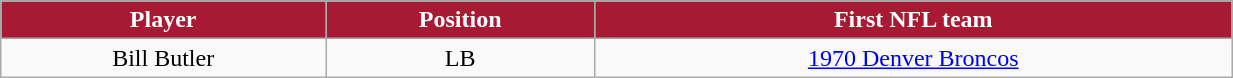<table class="wikitable" width="65%">
<tr align="center" style="background:#A81933;color:#FFFFFF;">
<td><strong>Player</strong></td>
<td><strong>Position</strong></td>
<td><strong>First NFL team</strong></td>
</tr>
<tr align="center" bgcolor="">
<td>Bill Butler</td>
<td>LB</td>
<td><a href='#'>1970 Denver Broncos</a></td>
</tr>
</table>
